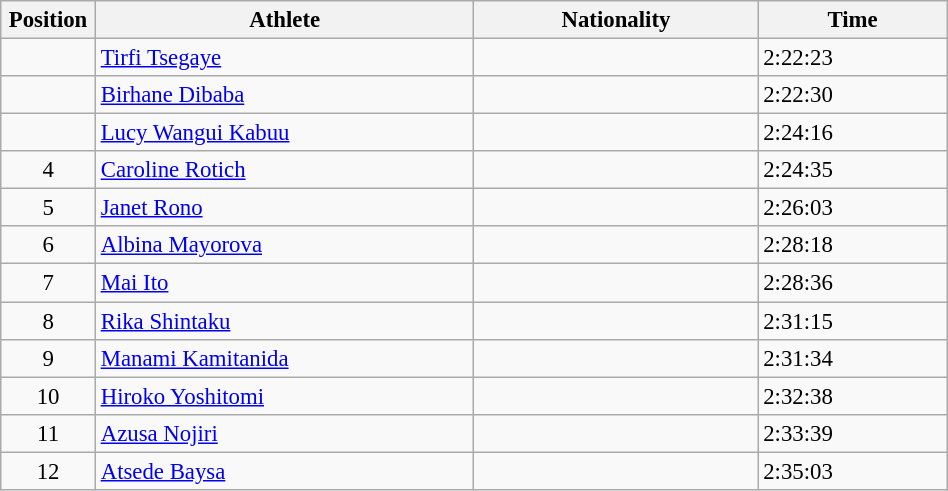<table class="wikitable sortable" border="1"  style="font-size:95%;" width=50%>
<tr>
<th width="10%">Position</th>
<th width="40%">Athlete</th>
<th width="30%">Nationality</th>
<th width="20%">Time</th>
</tr>
<tr>
<td align=center></td>
<td><a href='#'>Tirfi Tsegaye</a></td>
<td></td>
<td>2:22:23 </td>
</tr>
<tr>
<td align=center></td>
<td><a href='#'>Birhane Dibaba</a></td>
<td></td>
<td>2:22:30 </td>
</tr>
<tr>
<td align=center></td>
<td><a href='#'>Lucy Wangui Kabuu</a></td>
<td></td>
<td>2:24:16</td>
</tr>
<tr>
<td align=center>4</td>
<td><a href='#'>Caroline Rotich</a></td>
<td></td>
<td>2:24:35</td>
</tr>
<tr>
<td align=center>5</td>
<td><a href='#'>Janet Rono</a></td>
<td></td>
<td>2:26:03 </td>
</tr>
<tr>
<td align=center>6</td>
<td><a href='#'>Albina Mayorova</a></td>
<td></td>
<td>2:28:18</td>
</tr>
<tr>
<td align=center>7</td>
<td><a href='#'>Mai Ito</a></td>
<td></td>
<td>2:28:36</td>
</tr>
<tr>
<td align=center>8</td>
<td><a href='#'>Rika Shintaku</a></td>
<td></td>
<td>2:31:15 </td>
</tr>
<tr>
<td align=center>9</td>
<td><a href='#'>Manami Kamitanida</a></td>
<td></td>
<td>2:31:34 </td>
</tr>
<tr>
<td align=center>10</td>
<td><a href='#'>Hiroko Yoshitomi</a></td>
<td></td>
<td>2:32:38</td>
</tr>
<tr>
<td align=center>11</td>
<td><a href='#'>Azusa Nojiri</a></td>
<td></td>
<td>2:33:39</td>
</tr>
<tr>
<td align=center>12</td>
<td><a href='#'>Atsede Baysa</a></td>
<td></td>
<td>2:35:03</td>
</tr>
</table>
